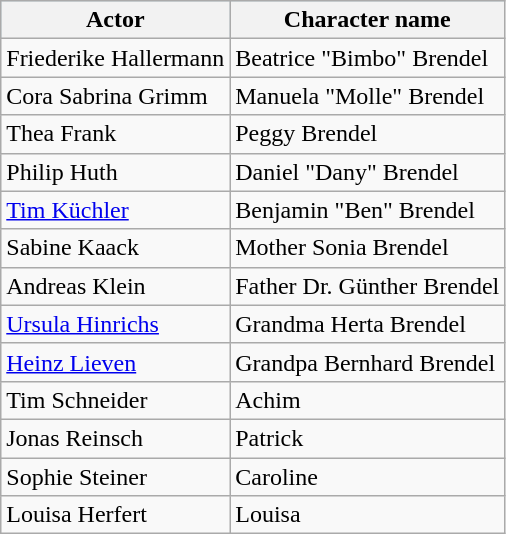<table class="wikitable">
<tr style="background:#ADD8E6">
<th>Actor</th>
<th>Character name</th>
</tr>
<tr>
<td>Friederike Hallermann</td>
<td>Beatrice "Bimbo" Brendel</td>
</tr>
<tr>
<td>Cora Sabrina Grimm</td>
<td>Manuela "Molle" Brendel</td>
</tr>
<tr>
<td>Thea Frank</td>
<td>Peggy Brendel</td>
</tr>
<tr>
<td>Philip Huth</td>
<td>Daniel "Dany" Brendel</td>
</tr>
<tr>
<td><a href='#'>Tim Küchler</a></td>
<td>Benjamin "Ben" Brendel</td>
</tr>
<tr>
<td>Sabine Kaack</td>
<td>Mother Sonia Brendel</td>
</tr>
<tr>
<td>Andreas Klein</td>
<td>Father Dr. Günther Brendel</td>
</tr>
<tr>
<td><a href='#'>Ursula Hinrichs</a></td>
<td>Grandma Herta Brendel</td>
</tr>
<tr>
<td><a href='#'>Heinz Lieven</a></td>
<td>Grandpa Bernhard Brendel</td>
</tr>
<tr>
<td>Tim Schneider</td>
<td>Achim</td>
</tr>
<tr>
<td>Jonas Reinsch</td>
<td>Patrick</td>
</tr>
<tr>
<td>Sophie Steiner</td>
<td>Caroline</td>
</tr>
<tr>
<td>Louisa Herfert</td>
<td>Louisa</td>
</tr>
</table>
